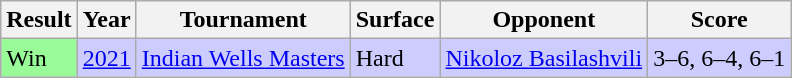<table class="sortable wikitable">
<tr>
<th>Result</th>
<th>Year</th>
<th>Tournament</th>
<th>Surface</th>
<th>Opponent</th>
<th>Score</th>
</tr>
<tr style="background:#ccf;">
<td bgcolor=98FB98>Win</td>
<td><a href='#'>2021</a></td>
<td><a href='#'>Indian Wells Masters</a></td>
<td>Hard</td>
<td> <a href='#'>Nikoloz Basilashvili</a></td>
<td>3–6, 6–4, 6–1</td>
</tr>
</table>
